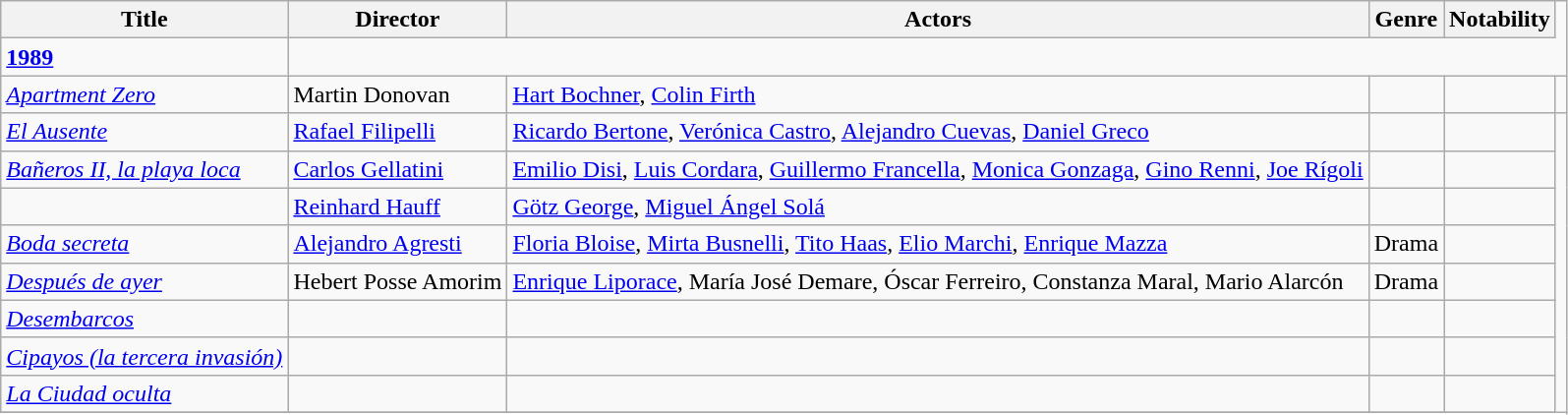<table class="wikitable">
<tr>
<th>Title</th>
<th>Director</th>
<th>Actors</th>
<th>Genre</th>
<th>Notability</th>
</tr>
<tr>
<td><strong><a href='#'>1989</a></strong></td>
</tr>
<tr>
<td><em><a href='#'>Apartment Zero</a></em></td>
<td>Martin Donovan</td>
<td><a href='#'>Hart Bochner</a>, <a href='#'>Colin Firth</a></td>
<td></td>
<td></td>
<td></td>
</tr>
<tr>
<td><em><a href='#'>El Ausente</a></em></td>
<td><a href='#'>Rafael Filipelli</a></td>
<td><a href='#'>Ricardo Bertone</a>, <a href='#'>Verónica Castro</a>, <a href='#'>Alejandro Cuevas</a>, <a href='#'>Daniel Greco</a></td>
<td></td>
<td></td>
</tr>
<tr>
<td><em><a href='#'>Bañeros II, la playa loca</a></em></td>
<td><a href='#'>Carlos Gellatini</a></td>
<td><a href='#'>Emilio Disi</a>, <a href='#'>Luis Cordara</a>, <a href='#'>Guillermo Francella</a>, <a href='#'>Monica Gonzaga</a>, <a href='#'>Gino Renni</a>, <a href='#'>Joe Rígoli</a></td>
<td></td>
<td></td>
</tr>
<tr>
<td><em></em></td>
<td><a href='#'>Reinhard Hauff</a></td>
<td><a href='#'>Götz George</a>, <a href='#'>Miguel Ángel Solá</a></td>
<td></td>
<td></td>
</tr>
<tr>
<td><em><a href='#'>Boda secreta</a></em></td>
<td><a href='#'>Alejandro Agresti</a></td>
<td><a href='#'>Floria Bloise</a>, <a href='#'>Mirta Busnelli</a>, <a href='#'>Tito Haas</a>, <a href='#'>Elio Marchi</a>, <a href='#'>Enrique Mazza</a></td>
<td>Drama</td>
<td></td>
</tr>
<tr>
<td><em><a href='#'>Después de ayer</a></em></td>
<td>Hebert Posse Amorim</td>
<td><a href='#'>Enrique Liporace</a>, María José Demare, Óscar Ferreiro, Constanza Maral, Mario Alarcón</td>
<td>Drama</td>
<td></td>
</tr>
<tr>
<td><em><a href='#'>Desembarcos</a></em></td>
<td></td>
<td></td>
<td></td>
<td></td>
</tr>
<tr>
<td><em><a href='#'>Cipayos (la tercera invasión)</a></em></td>
<td></td>
<td></td>
<td></td>
<td></td>
</tr>
<tr>
<td><em><a href='#'>La Ciudad oculta</a></em></td>
<td></td>
<td></td>
<td></td>
<td></td>
</tr>
<tr>
</tr>
</table>
